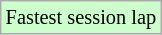<table class="wikitable sortable" style="font-size: 85%;">
<tr style="background:#ccffcc;">
<td>Fastest session lap</td>
</tr>
</table>
